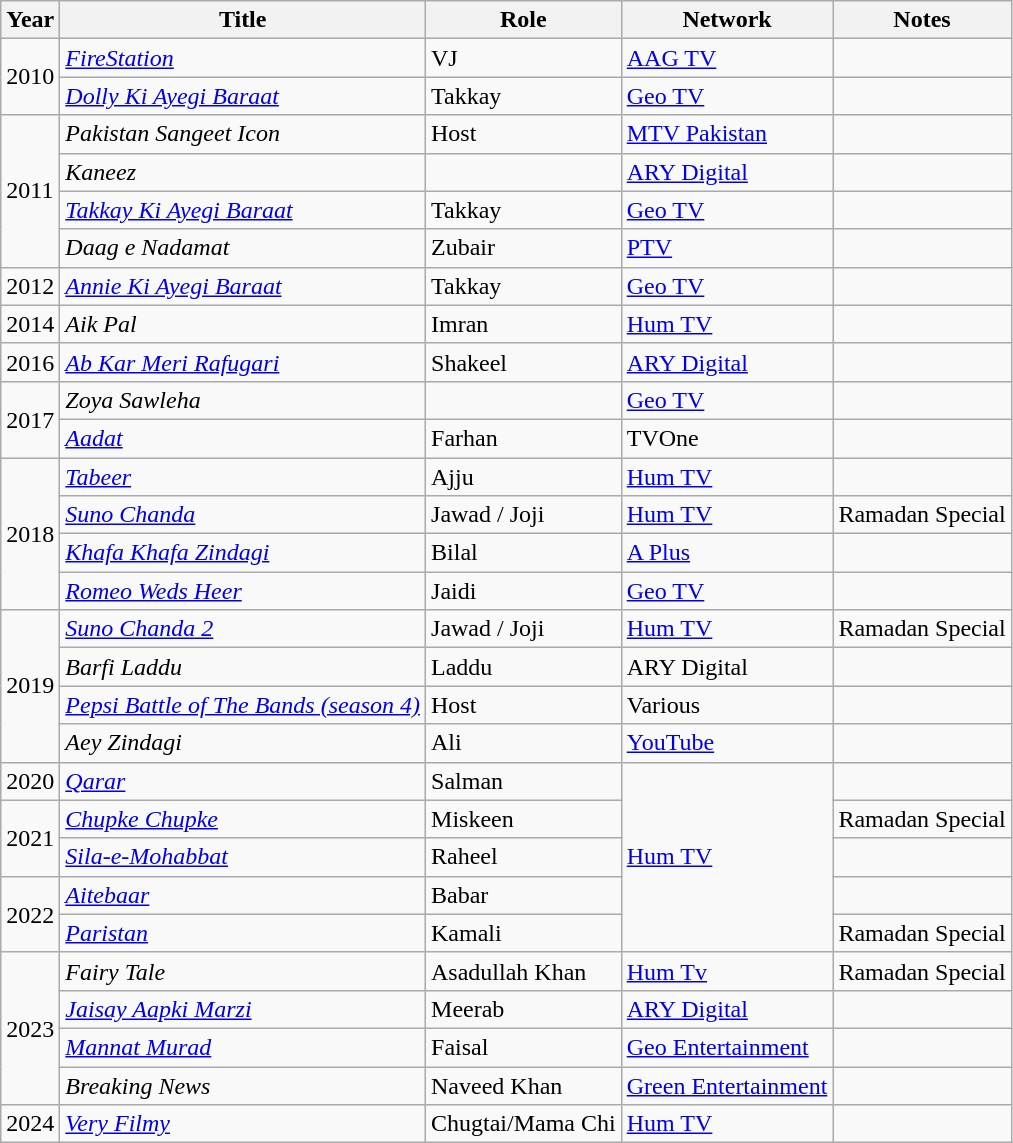<table class="wikitable">
<tr>
<th>Year</th>
<th>Title</th>
<th>Role</th>
<th>Network</th>
<th>Notes</th>
</tr>
<tr>
<td rowspan="2">2010</td>
<td><em><a href='#'>FireStation</a></em></td>
<td>VJ</td>
<td><a href='#'>AAG TV</a></td>
<td></td>
</tr>
<tr>
<td><em><a href='#'>Dolly Ki Ayegi Baraat</a></em></td>
<td>Takkay</td>
<td><a href='#'>Geo TV</a></td>
<td></td>
</tr>
<tr>
<td rowspan="4">2011</td>
<td><em>Pakistan Sangeet Icon</em></td>
<td>Host</td>
<td><a href='#'>MTV Pakistan</a></td>
<td></td>
</tr>
<tr>
<td><em>Kaneez</em></td>
<td></td>
<td><a href='#'>ARY Digital</a></td>
<td></td>
</tr>
<tr>
<td><em><a href='#'>Takkay Ki Ayegi Baraat</a></em></td>
<td>Takkay</td>
<td><a href='#'>Geo TV</a></td>
<td></td>
</tr>
<tr>
<td><em>Daag e Nadamat</em></td>
<td>Zubair</td>
<td><a href='#'>PTV</a></td>
<td></td>
</tr>
<tr>
<td>2012</td>
<td><em><a href='#'>Annie Ki Ayegi Baraat</a> </em></td>
<td>Takkay</td>
<td><a href='#'>Geo TV</a></td>
<td></td>
</tr>
<tr>
<td>2014</td>
<td><em>Aik Pal</em></td>
<td>Imran</td>
<td><a href='#'>Hum TV</a></td>
<td></td>
</tr>
<tr>
<td>2016</td>
<td><em><a href='#'>Ab Kar Meri Rafugari</a></em></td>
<td>Shakeel</td>
<td><a href='#'>ARY Digital</a></td>
<td></td>
</tr>
<tr>
<td rowspan="2">2017</td>
<td><em>Zoya Sawleha</em></td>
<td></td>
<td><a href='#'>Geo TV</a></td>
<td></td>
</tr>
<tr>
<td><em><a href='#'>Aadat</a></em></td>
<td>Farhan</td>
<td>TVOne</td>
<td></td>
</tr>
<tr>
<td rowspan="4">2018</td>
<td><em><a href='#'>Tabeer</a></em></td>
<td>Ajju</td>
<td><a href='#'>Hum TV</a></td>
<td></td>
</tr>
<tr>
<td><em><a href='#'>Suno Chanda</a></em></td>
<td>Jawad / Joji</td>
<td><a href='#'>Hum TV</a></td>
<td>Ramadan Special</td>
</tr>
<tr>
<td><em><a href='#'>Khafa Khafa Zindagi</a></em></td>
<td>Bilal</td>
<td><a href='#'>A Plus</a></td>
<td></td>
</tr>
<tr>
<td><em><a href='#'>Romeo Weds Heer</a></em></td>
<td>Jaidi</td>
<td><a href='#'>Geo TV</a></td>
<td></td>
</tr>
<tr>
<td rowspan="4">2019</td>
<td><em><a href='#'>Suno Chanda 2</a></em></td>
<td>Jawad / Joji</td>
<td><a href='#'>Hum TV</a></td>
<td>Ramadan Special</td>
</tr>
<tr>
<td><em>Barfi Laddu</em></td>
<td>Laddu</td>
<td>ARY Digital</td>
<td></td>
</tr>
<tr>
<td><em><a href='#'>Pepsi Battle of The Bands (season 4)</a></em></td>
<td>Host</td>
<td>Various</td>
<td></td>
</tr>
<tr>
<td><em>Aey Zindagi</em></td>
<td>Ali</td>
<td><a href='#'>YouTube</a></td>
<td></td>
</tr>
<tr>
<td>2020</td>
<td><em><a href='#'>Qarar</a></em></td>
<td>Salman</td>
<td Rowspan="5"><a href='#'>Hum TV</a></td>
<td></td>
</tr>
<tr>
<td Rowspan="2">2021</td>
<td><em><a href='#'>Chupke Chupke</a></em></td>
<td>Miskeen</td>
<td>Ramadan Special</td>
</tr>
<tr>
<td><em><a href='#'>Sila-e-Mohabbat</a></em></td>
<td>Raheel</td>
<td></td>
</tr>
<tr>
<td Rowspan="2">2022</td>
<td><em><a href='#'>Aitebaar</a></em></td>
<td>Babar</td>
<td></td>
</tr>
<tr>
<td><em><a href='#'>Paristan</a></em></td>
<td>Kamali</td>
<td>Ramadan Special</td>
</tr>
<tr>
<td rowspan="4">2023</td>
<td><em>Fairy Tale</em></td>
<td>Asadullah Khan</td>
<td><a href='#'>Hum Tv</a></td>
<td>Ramadan Special</td>
</tr>
<tr>
<td><em><a href='#'>Jaisay Aapki Marzi</a></em></td>
<td>Meerab</td>
<td><a href='#'>ARY Digital</a></td>
<td></td>
</tr>
<tr>
<td><em><a href='#'>Mannat Murad</a></em></td>
<td>Faisal</td>
<td><a href='#'>Geo Entertainment</a></td>
<td></td>
</tr>
<tr>
<td><em>Breaking News</em></td>
<td>Naveed Khan</td>
<td><a href='#'>Green Entertainment</a></td>
<td></td>
</tr>
<tr>
<td>2024</td>
<td><em><a href='#'>Very Filmy</a></em></td>
<td>Chugtai/Mama Chi</td>
<td><a href='#'>Hum TV</a></td>
<td></td>
</tr>
</table>
